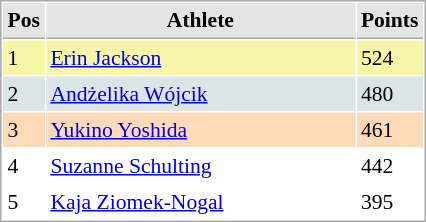<table cellspacing="1" cellpadding="3" style="border:1px solid #aaa; font-size:90%;">
<tr style="background:#e4e4e4;">
<th style="border-bottom:1px solid #aaa; width:10px;">Pos</th>
<th style="border-bottom:1px solid #aaa; width:200px;">Athlete</th>
<th style="border-bottom:1px solid #aaa; width:20px;">Points</th>
</tr>
<tr style="background:#f7f6a8;">
<td>1</td>
<td> <a href='#'>Erin Jackson</a></td>
<td>524</td>
</tr>
<tr style="background:#dce5e5;">
<td>2</td>
<td> <a href='#'>Andżelika Wójcik</a></td>
<td>480</td>
</tr>
<tr style="background:#ffdab9;">
<td>3</td>
<td> <a href='#'>Yukino Yoshida</a></td>
<td>461</td>
</tr>
<tr>
<td>4</td>
<td> <a href='#'>Suzanne Schulting</a></td>
<td>442</td>
</tr>
<tr>
<td>5</td>
<td> <a href='#'>Kaja Ziomek-Nogal</a></td>
<td>395</td>
</tr>
</table>
